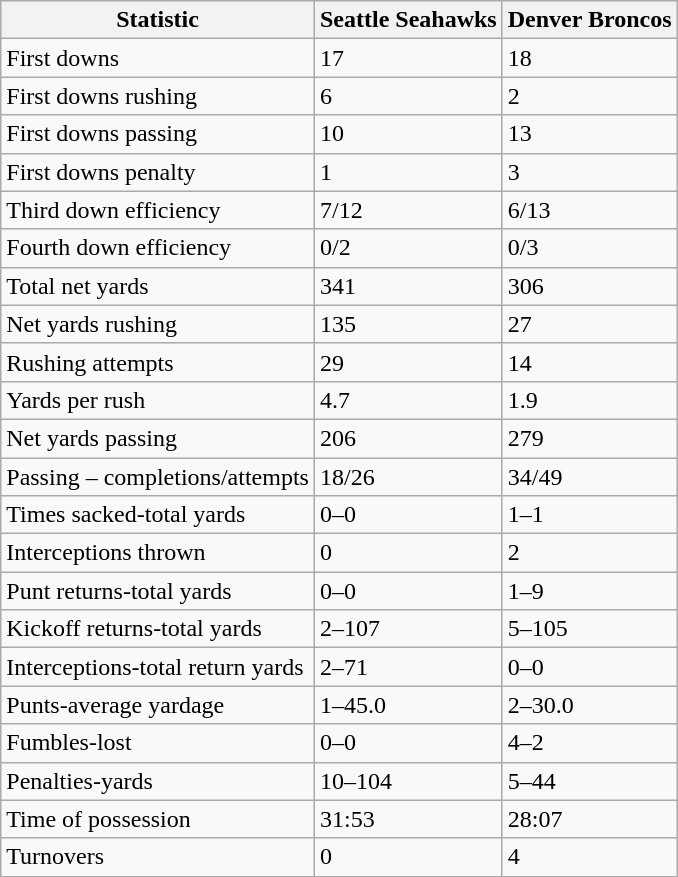<table class="wikitable">
<tr>
<th>Statistic</th>
<th>Seattle Seahawks</th>
<th>Denver Broncos</th>
</tr>
<tr>
<td>First downs</td>
<td>17</td>
<td>18</td>
</tr>
<tr>
<td>First downs rushing</td>
<td>6</td>
<td>2</td>
</tr>
<tr>
<td>First downs passing</td>
<td>10</td>
<td>13</td>
</tr>
<tr>
<td>First downs penalty</td>
<td>1</td>
<td>3</td>
</tr>
<tr>
<td>Third down efficiency</td>
<td>7/12</td>
<td>6/13</td>
</tr>
<tr>
<td>Fourth down efficiency</td>
<td>0/2</td>
<td>0/3</td>
</tr>
<tr>
<td>Total net yards</td>
<td>341</td>
<td>306</td>
</tr>
<tr>
<td>Net yards rushing</td>
<td>135</td>
<td>27</td>
</tr>
<tr>
<td>Rushing attempts</td>
<td>29</td>
<td>14</td>
</tr>
<tr>
<td>Yards per rush</td>
<td>4.7</td>
<td>1.9</td>
</tr>
<tr>
<td>Net yards passing</td>
<td>206</td>
<td>279</td>
</tr>
<tr>
<td>Passing – completions/attempts</td>
<td>18/26</td>
<td>34/49</td>
</tr>
<tr>
<td>Times sacked-total yards</td>
<td>0–0</td>
<td>1–1</td>
</tr>
<tr>
<td>Interceptions thrown</td>
<td>0</td>
<td>2</td>
</tr>
<tr>
<td>Punt returns-total yards</td>
<td>0–0</td>
<td>1–9</td>
</tr>
<tr>
<td>Kickoff returns-total yards</td>
<td>2–107</td>
<td>5–105</td>
</tr>
<tr>
<td>Interceptions-total return yards</td>
<td>2–71</td>
<td>0–0</td>
</tr>
<tr>
<td>Punts-average yardage</td>
<td>1–45.0</td>
<td>2–30.0</td>
</tr>
<tr>
<td>Fumbles-lost</td>
<td>0–0</td>
<td>4–2</td>
</tr>
<tr>
<td>Penalties-yards</td>
<td>10–104</td>
<td>5–44</td>
</tr>
<tr>
<td>Time of possession</td>
<td>31:53</td>
<td>28:07</td>
</tr>
<tr>
<td>Turnovers</td>
<td>0</td>
<td>4</td>
</tr>
</table>
